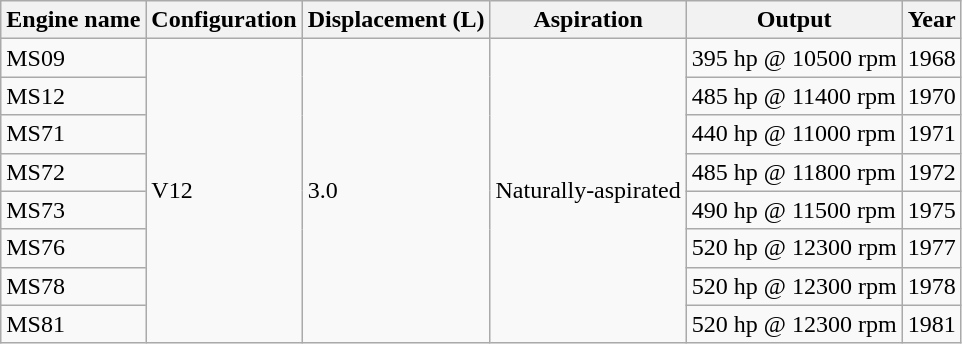<table class="wikitable sortable">
<tr>
<th>Engine name</th>
<th>Configuration</th>
<th>Displacement (L)</th>
<th>Aspiration</th>
<th>Output</th>
<th>Year</th>
</tr>
<tr>
<td>MS09</td>
<td rowspan="8">V12</td>
<td rowspan="8">3.0</td>
<td rowspan="8">Naturally-aspirated</td>
<td>395 hp @ 10500 rpm</td>
<td>1968</td>
</tr>
<tr>
<td>MS12</td>
<td>485 hp @ 11400 rpm</td>
<td>1970</td>
</tr>
<tr>
<td>MS71</td>
<td>440 hp @ 11000 rpm</td>
<td>1971</td>
</tr>
<tr>
<td>MS72</td>
<td>485 hp @ 11800 rpm</td>
<td>1972</td>
</tr>
<tr>
<td>MS73</td>
<td>490 hp @ 11500 rpm</td>
<td>1975</td>
</tr>
<tr>
<td>MS76</td>
<td>520 hp @ 12300 rpm</td>
<td>1977</td>
</tr>
<tr>
<td>MS78</td>
<td>520 hp @ 12300 rpm</td>
<td>1978</td>
</tr>
<tr>
<td>MS81</td>
<td>520 hp @ 12300 rpm</td>
<td>1981</td>
</tr>
</table>
